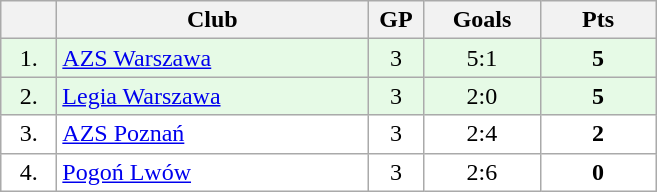<table class="wikitable">
<tr>
<th width="30"></th>
<th width="200">Club</th>
<th width="30">GP</th>
<th width="70">Goals</th>
<th width="70">Pts</th>
</tr>
<tr bgcolor="#e6fae6" align="center">
<td>1.</td>
<td align="left"><a href='#'>AZS Warszawa</a></td>
<td>3</td>
<td>5:1</td>
<td><strong>5</strong></td>
</tr>
<tr bgcolor="#e6fae6" align="center">
<td>2.</td>
<td align="left"><a href='#'>Legia Warszawa</a></td>
<td>3</td>
<td>2:0</td>
<td><strong>5</strong></td>
</tr>
<tr bgcolor="#FFFFFF" align="center">
<td>3.</td>
<td align="left"><a href='#'>AZS Poznań</a></td>
<td>3</td>
<td>2:4</td>
<td><strong>2</strong></td>
</tr>
<tr bgcolor="#FFFFFF" align="center">
<td>4.</td>
<td align="left"><a href='#'>Pogoń Lwów</a></td>
<td>3</td>
<td>2:6</td>
<td><strong>0</strong></td>
</tr>
</table>
